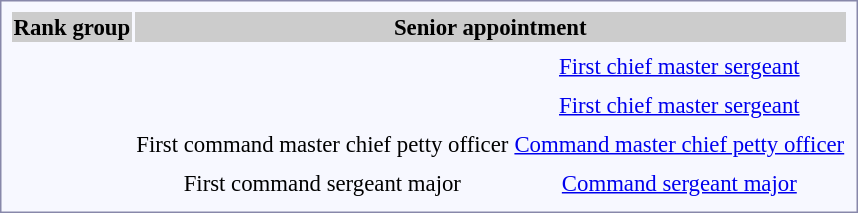<table style="border:1px solid #8888aa; background-color:#f7f8ff; padding:5px; font-size:95%; margin: 0px 12px 12px 0px; text-align:center;">
<tr bgcolor="#CCCCCC">
<th>Rank group</th>
<th colspan=2>Senior appointment</th>
</tr>
<tr>
<td rowspan=2><strong></strong></td>
<td></td>
<td></td>
</tr>
<tr>
<td></td>
<td><a href='#'>First chief master sergeant</a></td>
</tr>
<tr>
<td rowspan=2><strong></strong></td>
<td></td>
<td></td>
</tr>
<tr>
<td></td>
<td><a href='#'>First chief master sergeant</a></td>
</tr>
<tr>
<td rowspan=2><strong></strong></td>
<td></td>
<td></td>
</tr>
<tr>
<td>First command master chief petty officer</td>
<td><a href='#'>Command master chief petty officer</a></td>
</tr>
<tr>
<td rowspan=2><strong></strong></td>
<td></td>
<td></td>
</tr>
<tr>
<td>First command sergeant major</td>
<td><a href='#'>Command sergeant major</a></td>
</tr>
<tr>
</tr>
</table>
